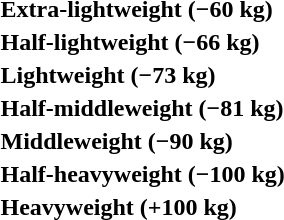<table>
<tr>
<th rowspan=2 style="text-align:left;">Extra-lightweight (−60 kg)</th>
<td rowspan=2></td>
<td rowspan=2></td>
<td></td>
</tr>
<tr>
<td></td>
</tr>
<tr>
<th rowspan=2 style="text-align:left;">Half-lightweight (−66 kg)</th>
<td rowspan=2></td>
<td rowspan=2></td>
<td></td>
</tr>
<tr>
<td></td>
</tr>
<tr>
<th rowspan=2 style="text-align:left;">Lightweight (−73 kg)</th>
<td rowspan=2></td>
<td rowspan=2></td>
<td></td>
</tr>
<tr>
<td></td>
</tr>
<tr>
<th rowspan=2 style="text-align:left;">Half-middleweight (−81 kg)</th>
<td rowspan=2></td>
<td rowspan=2></td>
<td></td>
</tr>
<tr>
<td></td>
</tr>
<tr>
<th rowspan=2 style="text-align:left;">Middleweight (−90 kg)</th>
<td rowspan=2></td>
<td rowspan=2></td>
<td></td>
</tr>
<tr>
<td></td>
</tr>
<tr>
<th rowspan=2 style="text-align:left;">Half-heavyweight (−100 kg)</th>
<td rowspan=2></td>
<td rowspan=2></td>
<td></td>
</tr>
<tr>
<td></td>
</tr>
<tr>
<th rowspan=2 style="text-align:left;">Heavyweight (+100 kg)</th>
<td rowspan=2></td>
<td rowspan=2></td>
<td></td>
</tr>
<tr>
<td></td>
</tr>
</table>
